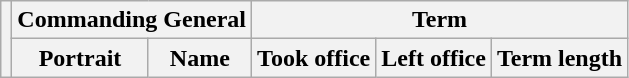<table class="wikitable sortable">
<tr>
<th rowspan=2></th>
<th colspan=2>Commanding General</th>
<th colspan=3>Term</th>
</tr>
<tr>
<th>Portrait</th>
<th>Name</th>
<th>Took office</th>
<th>Left office</th>
<th>Term length<br>



</th>
</tr>
</table>
